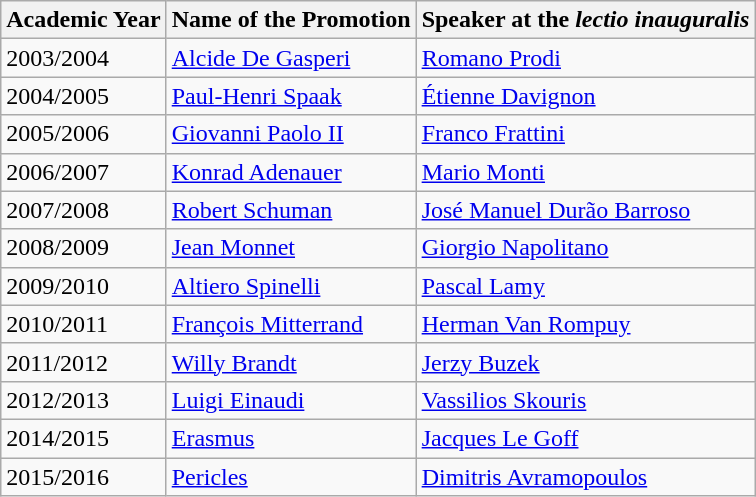<table class="wikitable">
<tr>
<th>Academic Year</th>
<th>Name of the Promotion</th>
<th>Speaker at the <em>lectio inauguralis</em></th>
</tr>
<tr>
<td>2003/2004</td>
<td><a href='#'>Alcide De Gasperi</a></td>
<td><a href='#'>Romano Prodi</a></td>
</tr>
<tr>
<td>2004/2005</td>
<td><a href='#'>Paul-Henri Spaak</a></td>
<td><a href='#'>Étienne Davignon</a></td>
</tr>
<tr>
<td>2005/2006</td>
<td><a href='#'>Giovanni Paolo II</a></td>
<td><a href='#'>Franco Frattini</a></td>
</tr>
<tr>
<td>2006/2007</td>
<td><a href='#'>Konrad Adenauer</a></td>
<td><a href='#'>Mario Monti</a></td>
</tr>
<tr>
<td>2007/2008</td>
<td><a href='#'>Robert Schuman</a></td>
<td><a href='#'>José Manuel Durão Barroso</a></td>
</tr>
<tr>
<td>2008/2009</td>
<td><a href='#'>Jean Monnet</a></td>
<td><a href='#'>Giorgio Napolitano</a></td>
</tr>
<tr>
<td>2009/2010</td>
<td><a href='#'>Altiero Spinelli</a></td>
<td><a href='#'>Pascal Lamy</a></td>
</tr>
<tr>
<td>2010/2011</td>
<td><a href='#'>François Mitterrand</a></td>
<td><a href='#'>Herman Van Rompuy</a></td>
</tr>
<tr>
<td>2011/2012</td>
<td><a href='#'>Willy Brandt</a></td>
<td><a href='#'>Jerzy Buzek</a></td>
</tr>
<tr>
<td>2012/2013</td>
<td><a href='#'>Luigi Einaudi</a></td>
<td><a href='#'>Vassilios Skouris</a></td>
</tr>
<tr>
<td>2014/2015</td>
<td><a href='#'>Erasmus</a></td>
<td><a href='#'>Jacques Le Goff</a></td>
</tr>
<tr>
<td>2015/2016</td>
<td><a href='#'>Pericles</a></td>
<td><a href='#'>Dimitris Avramopoulos</a></td>
</tr>
</table>
